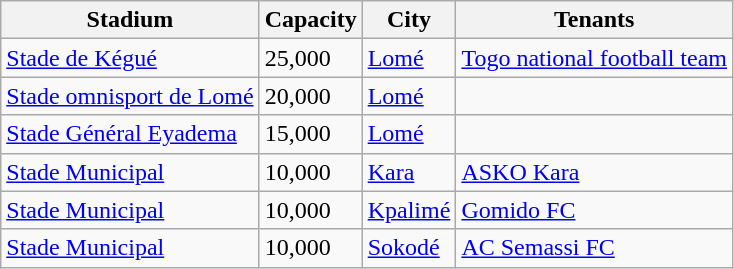<table class="wikitable sortable">
<tr>
<th>Stadium</th>
<th>Capacity</th>
<th>City</th>
<th>Tenants</th>
</tr>
<tr>
<td><a href='#'>Stade de Kégué</a></td>
<td>25,000</td>
<td><a href='#'>Lomé</a></td>
<td><a href='#'>Togo national football team</a></td>
</tr>
<tr>
<td><a href='#'>Stade omnisport de Lomé</a></td>
<td>20,000</td>
<td><a href='#'>Lomé</a></td>
<td></td>
</tr>
<tr>
<td><a href='#'>Stade Général Eyadema</a></td>
<td>15,000</td>
<td><a href='#'>Lomé</a></td>
<td></td>
</tr>
<tr>
<td><a href='#'>Stade Municipal</a></td>
<td>10,000</td>
<td><a href='#'>Kara</a></td>
<td><a href='#'>ASKO Kara</a></td>
</tr>
<tr>
<td><a href='#'>Stade Municipal</a></td>
<td>10,000</td>
<td><a href='#'>Kpalimé</a></td>
<td><a href='#'>Gomido FC</a></td>
</tr>
<tr>
<td><a href='#'>Stade Municipal</a></td>
<td>10,000</td>
<td><a href='#'>Sokodé</a></td>
<td><a href='#'>AC Semassi FC</a></td>
</tr>
</table>
